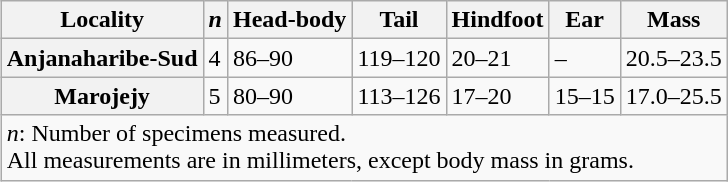<table class="wikitable plainrowheaders" style="float: right; margin:0 0 0.5em 1em">
<tr>
<th scope=col>Locality</th>
<th scope=col><em>n</em></th>
<th scope=col>Head-body</th>
<th scope=col>Tail</th>
<th scope=col>Hindfoot</th>
<th scope=col>Ear</th>
<th scope=col>Mass</th>
</tr>
<tr>
<th scope=row>Anjanaharibe-Sud</th>
<td>4</td>
<td>86–90</td>
<td>119–120</td>
<td>20–21</td>
<td>–</td>
<td>20.5–23.5</td>
</tr>
<tr>
<th scope=row>Marojejy</th>
<td>5</td>
<td>80–90</td>
<td>113–126</td>
<td>17–20</td>
<td>15–15</td>
<td>17.0–25.5</td>
</tr>
<tr>
<td colspan="7"><em>n</em>: Number of specimens measured.<br>All measurements are in millimeters, except body mass in grams.</td>
</tr>
</table>
